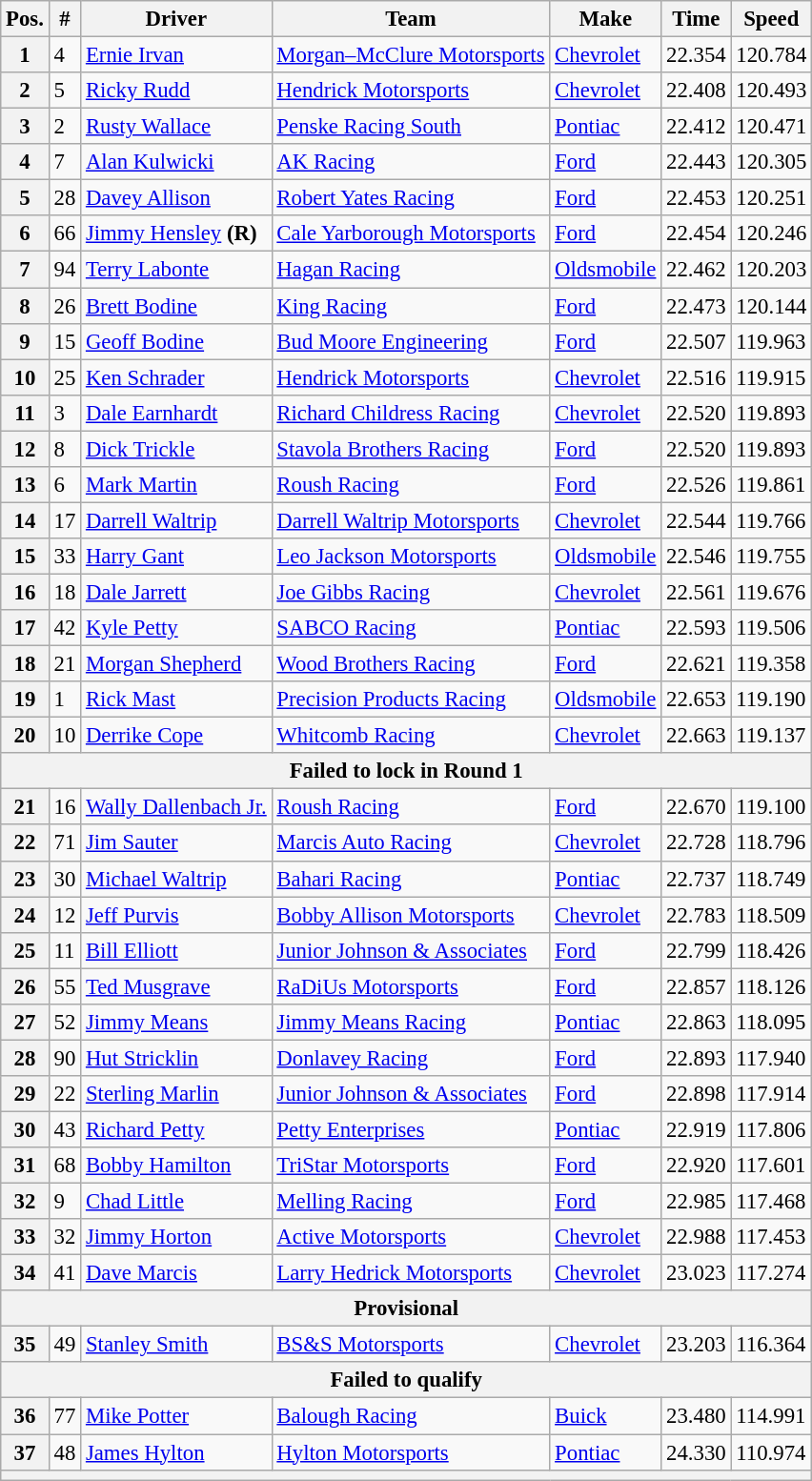<table class="wikitable" style="font-size:95%">
<tr>
<th>Pos.</th>
<th>#</th>
<th>Driver</th>
<th>Team</th>
<th>Make</th>
<th>Time</th>
<th>Speed</th>
</tr>
<tr>
<th>1</th>
<td>4</td>
<td><a href='#'>Ernie Irvan</a></td>
<td><a href='#'>Morgan–McClure Motorsports</a></td>
<td><a href='#'>Chevrolet</a></td>
<td>22.354</td>
<td>120.784</td>
</tr>
<tr>
<th>2</th>
<td>5</td>
<td><a href='#'>Ricky Rudd</a></td>
<td><a href='#'>Hendrick Motorsports</a></td>
<td><a href='#'>Chevrolet</a></td>
<td>22.408</td>
<td>120.493</td>
</tr>
<tr>
<th>3</th>
<td>2</td>
<td><a href='#'>Rusty Wallace</a></td>
<td><a href='#'>Penske Racing South</a></td>
<td><a href='#'>Pontiac</a></td>
<td>22.412</td>
<td>120.471</td>
</tr>
<tr>
<th>4</th>
<td>7</td>
<td><a href='#'>Alan Kulwicki</a></td>
<td><a href='#'>AK Racing</a></td>
<td><a href='#'>Ford</a></td>
<td>22.443</td>
<td>120.305</td>
</tr>
<tr>
<th>5</th>
<td>28</td>
<td><a href='#'>Davey Allison</a></td>
<td><a href='#'>Robert Yates Racing</a></td>
<td><a href='#'>Ford</a></td>
<td>22.453</td>
<td>120.251</td>
</tr>
<tr>
<th>6</th>
<td>66</td>
<td><a href='#'>Jimmy Hensley</a> <strong>(R)</strong></td>
<td><a href='#'>Cale Yarborough Motorsports</a></td>
<td><a href='#'>Ford</a></td>
<td>22.454</td>
<td>120.246</td>
</tr>
<tr>
<th>7</th>
<td>94</td>
<td><a href='#'>Terry Labonte</a></td>
<td><a href='#'>Hagan Racing</a></td>
<td><a href='#'>Oldsmobile</a></td>
<td>22.462</td>
<td>120.203</td>
</tr>
<tr>
<th>8</th>
<td>26</td>
<td><a href='#'>Brett Bodine</a></td>
<td><a href='#'>King Racing</a></td>
<td><a href='#'>Ford</a></td>
<td>22.473</td>
<td>120.144</td>
</tr>
<tr>
<th>9</th>
<td>15</td>
<td><a href='#'>Geoff Bodine</a></td>
<td><a href='#'>Bud Moore Engineering</a></td>
<td><a href='#'>Ford</a></td>
<td>22.507</td>
<td>119.963</td>
</tr>
<tr>
<th>10</th>
<td>25</td>
<td><a href='#'>Ken Schrader</a></td>
<td><a href='#'>Hendrick Motorsports</a></td>
<td><a href='#'>Chevrolet</a></td>
<td>22.516</td>
<td>119.915</td>
</tr>
<tr>
<th>11</th>
<td>3</td>
<td><a href='#'>Dale Earnhardt</a></td>
<td><a href='#'>Richard Childress Racing</a></td>
<td><a href='#'>Chevrolet</a></td>
<td>22.520</td>
<td>119.893</td>
</tr>
<tr>
<th>12</th>
<td>8</td>
<td><a href='#'>Dick Trickle</a></td>
<td><a href='#'>Stavola Brothers Racing</a></td>
<td><a href='#'>Ford</a></td>
<td>22.520</td>
<td>119.893</td>
</tr>
<tr>
<th>13</th>
<td>6</td>
<td><a href='#'>Mark Martin</a></td>
<td><a href='#'>Roush Racing</a></td>
<td><a href='#'>Ford</a></td>
<td>22.526</td>
<td>119.861</td>
</tr>
<tr>
<th>14</th>
<td>17</td>
<td><a href='#'>Darrell Waltrip</a></td>
<td><a href='#'>Darrell Waltrip Motorsports</a></td>
<td><a href='#'>Chevrolet</a></td>
<td>22.544</td>
<td>119.766</td>
</tr>
<tr>
<th>15</th>
<td>33</td>
<td><a href='#'>Harry Gant</a></td>
<td><a href='#'>Leo Jackson Motorsports</a></td>
<td><a href='#'>Oldsmobile</a></td>
<td>22.546</td>
<td>119.755</td>
</tr>
<tr>
<th>16</th>
<td>18</td>
<td><a href='#'>Dale Jarrett</a></td>
<td><a href='#'>Joe Gibbs Racing</a></td>
<td><a href='#'>Chevrolet</a></td>
<td>22.561</td>
<td>119.676</td>
</tr>
<tr>
<th>17</th>
<td>42</td>
<td><a href='#'>Kyle Petty</a></td>
<td><a href='#'>SABCO Racing</a></td>
<td><a href='#'>Pontiac</a></td>
<td>22.593</td>
<td>119.506</td>
</tr>
<tr>
<th>18</th>
<td>21</td>
<td><a href='#'>Morgan Shepherd</a></td>
<td><a href='#'>Wood Brothers Racing</a></td>
<td><a href='#'>Ford</a></td>
<td>22.621</td>
<td>119.358</td>
</tr>
<tr>
<th>19</th>
<td>1</td>
<td><a href='#'>Rick Mast</a></td>
<td><a href='#'>Precision Products Racing</a></td>
<td><a href='#'>Oldsmobile</a></td>
<td>22.653</td>
<td>119.190</td>
</tr>
<tr>
<th>20</th>
<td>10</td>
<td><a href='#'>Derrike Cope</a></td>
<td><a href='#'>Whitcomb Racing</a></td>
<td><a href='#'>Chevrolet</a></td>
<td>22.663</td>
<td>119.137</td>
</tr>
<tr>
<th colspan="7">Failed to lock in Round 1</th>
</tr>
<tr>
<th>21</th>
<td>16</td>
<td><a href='#'>Wally Dallenbach Jr.</a></td>
<td><a href='#'>Roush Racing</a></td>
<td><a href='#'>Ford</a></td>
<td>22.670</td>
<td>119.100</td>
</tr>
<tr>
<th>22</th>
<td>71</td>
<td><a href='#'>Jim Sauter</a></td>
<td><a href='#'>Marcis Auto Racing</a></td>
<td><a href='#'>Chevrolet</a></td>
<td>22.728</td>
<td>118.796</td>
</tr>
<tr>
<th>23</th>
<td>30</td>
<td><a href='#'>Michael Waltrip</a></td>
<td><a href='#'>Bahari Racing</a></td>
<td><a href='#'>Pontiac</a></td>
<td>22.737</td>
<td>118.749</td>
</tr>
<tr>
<th>24</th>
<td>12</td>
<td><a href='#'>Jeff Purvis</a></td>
<td><a href='#'>Bobby Allison Motorsports</a></td>
<td><a href='#'>Chevrolet</a></td>
<td>22.783</td>
<td>118.509</td>
</tr>
<tr>
<th>25</th>
<td>11</td>
<td><a href='#'>Bill Elliott</a></td>
<td><a href='#'>Junior Johnson & Associates</a></td>
<td><a href='#'>Ford</a></td>
<td>22.799</td>
<td>118.426</td>
</tr>
<tr>
<th>26</th>
<td>55</td>
<td><a href='#'>Ted Musgrave</a></td>
<td><a href='#'>RaDiUs Motorsports</a></td>
<td><a href='#'>Ford</a></td>
<td>22.857</td>
<td>118.126</td>
</tr>
<tr>
<th>27</th>
<td>52</td>
<td><a href='#'>Jimmy Means</a></td>
<td><a href='#'>Jimmy Means Racing</a></td>
<td><a href='#'>Pontiac</a></td>
<td>22.863</td>
<td>118.095</td>
</tr>
<tr>
<th>28</th>
<td>90</td>
<td><a href='#'>Hut Stricklin</a></td>
<td><a href='#'>Donlavey Racing</a></td>
<td><a href='#'>Ford</a></td>
<td>22.893</td>
<td>117.940</td>
</tr>
<tr>
<th>29</th>
<td>22</td>
<td><a href='#'>Sterling Marlin</a></td>
<td><a href='#'>Junior Johnson & Associates</a></td>
<td><a href='#'>Ford</a></td>
<td>22.898</td>
<td>117.914</td>
</tr>
<tr>
<th>30</th>
<td>43</td>
<td><a href='#'>Richard Petty</a></td>
<td><a href='#'>Petty Enterprises</a></td>
<td><a href='#'>Pontiac</a></td>
<td>22.919</td>
<td>117.806</td>
</tr>
<tr>
<th>31</th>
<td>68</td>
<td><a href='#'>Bobby Hamilton</a></td>
<td><a href='#'>TriStar Motorsports</a></td>
<td><a href='#'>Ford</a></td>
<td>22.920</td>
<td>117.601</td>
</tr>
<tr>
<th>32</th>
<td>9</td>
<td><a href='#'>Chad Little</a></td>
<td><a href='#'>Melling Racing</a></td>
<td><a href='#'>Ford</a></td>
<td>22.985</td>
<td>117.468</td>
</tr>
<tr>
<th>33</th>
<td>32</td>
<td><a href='#'>Jimmy Horton</a></td>
<td><a href='#'>Active Motorsports</a></td>
<td><a href='#'>Chevrolet</a></td>
<td>22.988</td>
<td>117.453</td>
</tr>
<tr>
<th>34</th>
<td>41</td>
<td><a href='#'>Dave Marcis</a></td>
<td><a href='#'>Larry Hedrick Motorsports</a></td>
<td><a href='#'>Chevrolet</a></td>
<td>23.023</td>
<td>117.274</td>
</tr>
<tr>
<th colspan="7">Provisional</th>
</tr>
<tr>
<th>35</th>
<td>49</td>
<td><a href='#'>Stanley Smith</a></td>
<td><a href='#'>BS&S Motorsports</a></td>
<td><a href='#'>Chevrolet</a></td>
<td>23.203</td>
<td>116.364</td>
</tr>
<tr>
<th colspan="7">Failed to qualify</th>
</tr>
<tr>
<th>36</th>
<td>77</td>
<td><a href='#'>Mike Potter</a></td>
<td><a href='#'>Balough Racing</a></td>
<td><a href='#'>Buick</a></td>
<td>23.480</td>
<td>114.991</td>
</tr>
<tr>
<th>37</th>
<td>48</td>
<td><a href='#'>James Hylton</a></td>
<td><a href='#'>Hylton Motorsports</a></td>
<td><a href='#'>Pontiac</a></td>
<td>24.330</td>
<td>110.974</td>
</tr>
<tr>
<th colspan="7"></th>
</tr>
</table>
